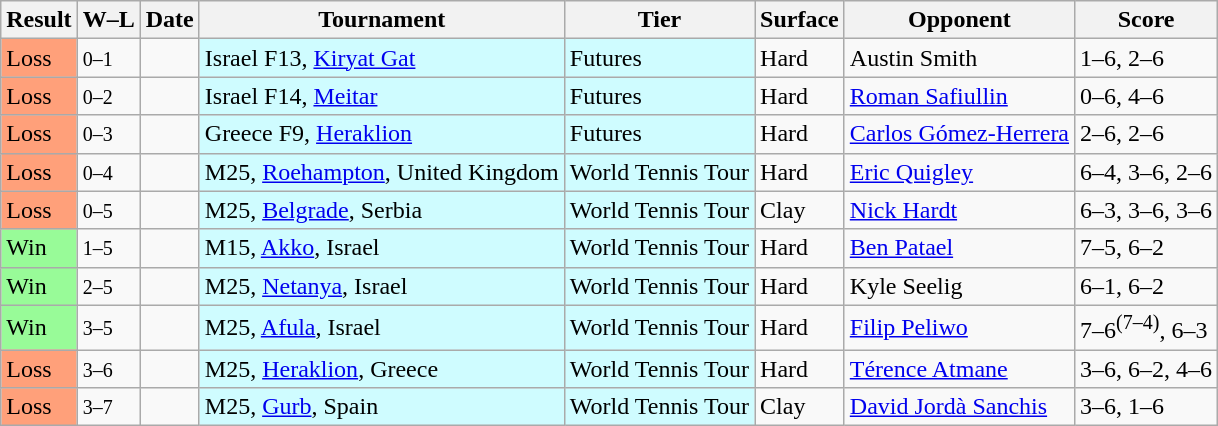<table class="sortable wikitable">
<tr>
<th>Result</th>
<th class="unsortable">W–L</th>
<th>Date</th>
<th>Tournament</th>
<th>Tier</th>
<th>Surface</th>
<th>Opponent</th>
<th class="unsortable">Score</th>
</tr>
<tr>
<td bgcolor=FFA07A>Loss</td>
<td><small>0–1</small></td>
<td></td>
<td style="background:#cffcff;">Israel F13, <a href='#'>Kiryat Gat</a></td>
<td style="background:#cffcff;">Futures</td>
<td>Hard</td>
<td> Austin Smith</td>
<td>1–6, 2–6</td>
</tr>
<tr>
<td bgcolor=FFA07A>Loss</td>
<td><small>0–2</small></td>
<td></td>
<td style="background:#cffcff;">Israel F14, <a href='#'>Meitar</a></td>
<td style="background:#cffcff;">Futures</td>
<td>Hard</td>
<td> <a href='#'>Roman Safiullin</a></td>
<td>0–6, 4–6</td>
</tr>
<tr>
<td bgcolor=FFA07A>Loss</td>
<td><small>0–3</small></td>
<td></td>
<td style="background:#cffcff;">Greece F9, <a href='#'>Heraklion</a></td>
<td style="background:#cffcff;">Futures</td>
<td>Hard</td>
<td> <a href='#'>Carlos Gómez-Herrera</a></td>
<td>2–6, 2–6</td>
</tr>
<tr>
<td bgcolor=FFA07A>Loss</td>
<td><small>0–4</small></td>
<td></td>
<td style="background:#cffcff;">M25, <a href='#'>Roehampton</a>, United Kingdom</td>
<td style="background:#cffcff;">World Tennis Tour</td>
<td>Hard</td>
<td> <a href='#'>Eric Quigley</a></td>
<td>6–4, 3–6, 2–6</td>
</tr>
<tr>
<td bgcolor=FFA07A>Loss</td>
<td><small>0–5</small></td>
<td></td>
<td style="background:#cffcff;">M25, <a href='#'>Belgrade</a>, Serbia</td>
<td style="background:#cffcff;">World Tennis Tour</td>
<td>Clay</td>
<td> <a href='#'>Nick Hardt</a></td>
<td>6–3, 3–6, 3–6</td>
</tr>
<tr>
<td bgcolor=98FB98>Win</td>
<td><small>1–5</small></td>
<td></td>
<td style="background:#cffcff;">M15, <a href='#'>Akko</a>, Israel</td>
<td style="background:#cffcff;">World Tennis Tour</td>
<td>Hard</td>
<td> <a href='#'>Ben Patael</a></td>
<td>7–5, 6–2</td>
</tr>
<tr>
<td bgcolor=98FB98>Win</td>
<td><small>2–5</small></td>
<td></td>
<td style="background:#cffcff;">M25, <a href='#'>Netanya</a>, Israel</td>
<td style="background:#cffcff;">World Tennis Tour</td>
<td>Hard</td>
<td> Kyle Seelig</td>
<td>6–1, 6–2</td>
</tr>
<tr>
<td bgcolor=98FB98>Win</td>
<td><small>3–5</small></td>
<td></td>
<td style="background:#cffcff;">M25, <a href='#'>Afula</a>, Israel</td>
<td style="background:#cffcff;">World Tennis Tour</td>
<td>Hard</td>
<td> <a href='#'>Filip Peliwo</a></td>
<td>7–6<sup>(7–4)</sup>, 6–3</td>
</tr>
<tr>
<td bgcolor=FFA07A>Loss</td>
<td><small>3–6</small></td>
<td></td>
<td style="background:#cffcff;">M25, <a href='#'>Heraklion</a>, Greece</td>
<td style="background:#cffcff;">World Tennis Tour</td>
<td>Hard</td>
<td> <a href='#'>Térence Atmane</a></td>
<td>3–6, 6–2, 4–6</td>
</tr>
<tr>
<td bgcolor=FFA07A>Loss</td>
<td><small>3–7</small></td>
<td></td>
<td style="background:#cffcff;">M25, <a href='#'>Gurb</a>, Spain</td>
<td style="background:#cffcff;">World Tennis Tour</td>
<td>Clay</td>
<td> <a href='#'>David Jordà Sanchis</a></td>
<td>3–6, 1–6</td>
</tr>
</table>
